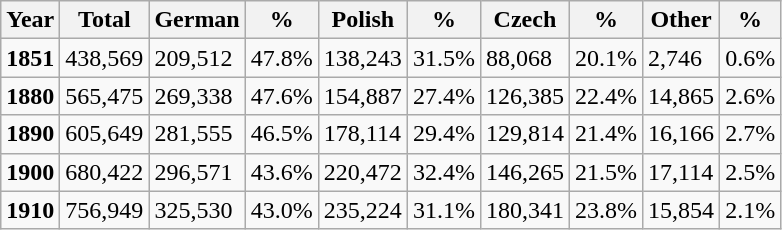<table class="wikitable sortable">
<tr>
<th>Year</th>
<th>Total</th>
<th>German</th>
<th>%</th>
<th>Polish</th>
<th>%</th>
<th>Czech</th>
<th>%</th>
<th>Other</th>
<th>%</th>
</tr>
<tr>
<td><strong>1851</strong></td>
<td>438,569</td>
<td>209,512</td>
<td>47.8%</td>
<td>138,243</td>
<td>31.5%</td>
<td>88,068</td>
<td>20.1%</td>
<td>2,746</td>
<td>0.6%</td>
</tr>
<tr>
<td><strong>1880</strong></td>
<td>565,475</td>
<td>269,338</td>
<td>47.6%</td>
<td>154,887</td>
<td>27.4%</td>
<td>126,385</td>
<td>22.4%</td>
<td>14,865</td>
<td>2.6%</td>
</tr>
<tr>
<td><strong>1890</strong></td>
<td>605,649</td>
<td>281,555</td>
<td>46.5%</td>
<td>178,114</td>
<td>29.4%</td>
<td>129,814</td>
<td>21.4%</td>
<td>16,166</td>
<td>2.7%</td>
</tr>
<tr>
<td><strong>1900</strong></td>
<td>680,422</td>
<td>296,571</td>
<td>43.6%</td>
<td>220,472</td>
<td>32.4%</td>
<td>146,265</td>
<td>21.5%</td>
<td>17,114</td>
<td>2.5%</td>
</tr>
<tr>
<td><strong>1910</strong></td>
<td>756,949</td>
<td>325,530</td>
<td>43.0%</td>
<td>235,224</td>
<td>31.1%</td>
<td>180,341</td>
<td>23.8%</td>
<td>15,854</td>
<td>2.1%</td>
</tr>
</table>
